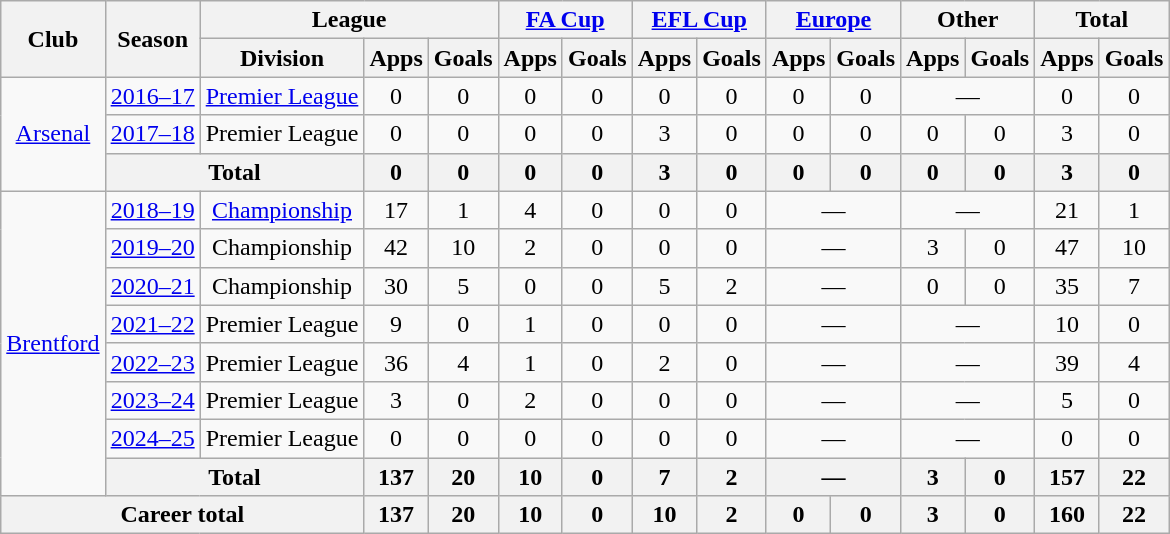<table class="wikitable" style="text-align: center;">
<tr>
<th rowspan="2">Club</th>
<th rowspan="2">Season</th>
<th colspan="3">League</th>
<th colspan="2"><a href='#'>FA Cup</a></th>
<th colspan="2"><a href='#'>EFL Cup</a></th>
<th colspan="2"><a href='#'>Europe</a></th>
<th colspan="2">Other</th>
<th colspan="2">Total</th>
</tr>
<tr>
<th>Division</th>
<th>Apps</th>
<th>Goals</th>
<th>Apps</th>
<th>Goals</th>
<th>Apps</th>
<th>Goals</th>
<th>Apps</th>
<th>Goals</th>
<th>Apps</th>
<th>Goals</th>
<th>Apps</th>
<th>Goals</th>
</tr>
<tr>
<td rowspan="3"><a href='#'>Arsenal</a></td>
<td><a href='#'>2016–17</a></td>
<td><a href='#'>Premier League</a></td>
<td>0</td>
<td>0</td>
<td>0</td>
<td>0</td>
<td>0</td>
<td>0</td>
<td>0</td>
<td>0</td>
<td colspan="2">—</td>
<td>0</td>
<td>0</td>
</tr>
<tr>
<td><a href='#'>2017–18</a></td>
<td>Premier League</td>
<td>0</td>
<td>0</td>
<td>0</td>
<td>0</td>
<td>3</td>
<td>0</td>
<td>0</td>
<td>0</td>
<td>0</td>
<td>0</td>
<td>3</td>
<td>0</td>
</tr>
<tr>
<th colspan="2">Total</th>
<th>0</th>
<th>0</th>
<th>0</th>
<th>0</th>
<th>3</th>
<th>0</th>
<th>0</th>
<th>0</th>
<th>0</th>
<th>0</th>
<th>3</th>
<th>0</th>
</tr>
<tr>
<td rowspan="8"><a href='#'>Brentford</a></td>
<td><a href='#'>2018–19</a></td>
<td><a href='#'>Championship</a></td>
<td>17</td>
<td>1</td>
<td>4</td>
<td>0</td>
<td>0</td>
<td>0</td>
<td colspan="2">—</td>
<td colspan="2">—</td>
<td>21</td>
<td>1</td>
</tr>
<tr>
<td><a href='#'>2019–20</a></td>
<td>Championship</td>
<td>42</td>
<td>10</td>
<td>2</td>
<td>0</td>
<td>0</td>
<td>0</td>
<td colspan="2">—</td>
<td>3</td>
<td>0</td>
<td>47</td>
<td>10</td>
</tr>
<tr>
<td><a href='#'>2020–21</a></td>
<td>Championship</td>
<td>30</td>
<td>5</td>
<td>0</td>
<td>0</td>
<td>5</td>
<td>2</td>
<td colspan="2">—</td>
<td>0</td>
<td>0</td>
<td>35</td>
<td>7</td>
</tr>
<tr>
<td><a href='#'>2021–22</a></td>
<td>Premier League</td>
<td>9</td>
<td>0</td>
<td>1</td>
<td>0</td>
<td>0</td>
<td>0</td>
<td colspan="2">—</td>
<td colspan="2">—</td>
<td>10</td>
<td>0</td>
</tr>
<tr>
<td><a href='#'>2022–23</a></td>
<td>Premier League</td>
<td>36</td>
<td>4</td>
<td>1</td>
<td>0</td>
<td>2</td>
<td>0</td>
<td colspan="2">—</td>
<td colspan="2">—</td>
<td>39</td>
<td>4</td>
</tr>
<tr>
<td><a href='#'>2023–24</a></td>
<td>Premier League</td>
<td>3</td>
<td>0</td>
<td>2</td>
<td>0</td>
<td>0</td>
<td>0</td>
<td colspan="2">—</td>
<td colspan="2">—</td>
<td>5</td>
<td>0</td>
</tr>
<tr>
<td><a href='#'>2024–25</a></td>
<td>Premier League</td>
<td>0</td>
<td>0</td>
<td>0</td>
<td>0</td>
<td>0</td>
<td>0</td>
<td colspan="2">—</td>
<td colspan="2">—</td>
<td>0</td>
<td>0</td>
</tr>
<tr>
<th colspan="2">Total</th>
<th>137</th>
<th>20</th>
<th>10</th>
<th>0</th>
<th>7</th>
<th>2</th>
<th colspan="2">—</th>
<th>3</th>
<th>0</th>
<th>157</th>
<th>22</th>
</tr>
<tr>
<th colspan="3">Career total</th>
<th>137</th>
<th>20</th>
<th>10</th>
<th>0</th>
<th>10</th>
<th>2</th>
<th>0</th>
<th>0</th>
<th>3</th>
<th>0</th>
<th>160</th>
<th>22</th>
</tr>
</table>
